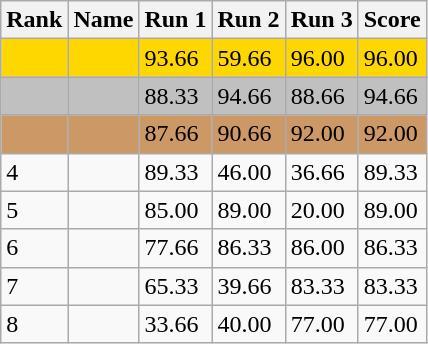<table class="wikitable">
<tr>
<th>Rank</th>
<th>Name</th>
<th>Run 1</th>
<th>Run 2</th>
<th>Run 3</th>
<th>Score</th>
</tr>
<tr style="background:gold;">
<td></td>
<td></td>
<td>93.66</td>
<td>59.66</td>
<td>96.00</td>
<td>96.00</td>
</tr>
<tr style="background:silver;">
<td></td>
<td></td>
<td>88.33</td>
<td>94.66</td>
<td>88.66</td>
<td>94.66</td>
</tr>
<tr style="background:#CC9966;">
<td></td>
<td></td>
<td>87.66</td>
<td>90.66</td>
<td>92.00</td>
<td>92.00</td>
</tr>
<tr>
<td>4</td>
<td></td>
<td>89.33</td>
<td>46.00</td>
<td>36.66</td>
<td>89.33</td>
</tr>
<tr>
<td>5</td>
<td></td>
<td>85.00</td>
<td>89.00</td>
<td>20.00</td>
<td>89.00</td>
</tr>
<tr>
<td>6</td>
<td></td>
<td>77.66</td>
<td>86.33</td>
<td>86.00</td>
<td>86.33</td>
</tr>
<tr>
<td>7</td>
<td></td>
<td>65.33</td>
<td>39.66</td>
<td>83.33</td>
<td>83.33</td>
</tr>
<tr>
<td>8</td>
<td></td>
<td>33.66</td>
<td>40.00</td>
<td>77.00</td>
<td>77.00</td>
</tr>
</table>
